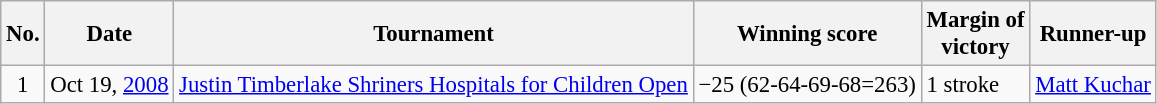<table class="wikitable" style="font-size:95%;">
<tr>
<th>No.</th>
<th>Date</th>
<th>Tournament</th>
<th>Winning score</th>
<th>Margin of<br>victory</th>
<th>Runner-up</th>
</tr>
<tr>
<td align=center>1</td>
<td align=right>Oct 19, <a href='#'>2008</a></td>
<td><a href='#'>Justin Timberlake Shriners Hospitals for Children Open</a></td>
<td>−25 (62-64-69-68=263)</td>
<td>1 stroke</td>
<td> <a href='#'>Matt Kuchar</a></td>
</tr>
</table>
